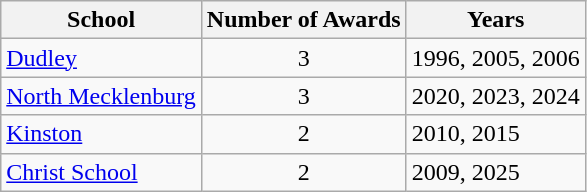<table class="wikitable sortable">
<tr>
<th>School</th>
<th>Number of Awards</th>
<th>Years</th>
</tr>
<tr>
<td><a href='#'>Dudley</a></td>
<td align=center>3</td>
<td>1996, 2005, 2006</td>
</tr>
<tr>
<td><a href='#'>North Mecklenburg</a></td>
<td align=center>3</td>
<td>2020, 2023, 2024</td>
</tr>
<tr>
<td><a href='#'>Kinston</a></td>
<td align=center>2</td>
<td>2010, 2015</td>
</tr>
<tr>
<td><a href='#'>Christ School</a></td>
<td align=center>2</td>
<td>2009, 2025</td>
</tr>
</table>
